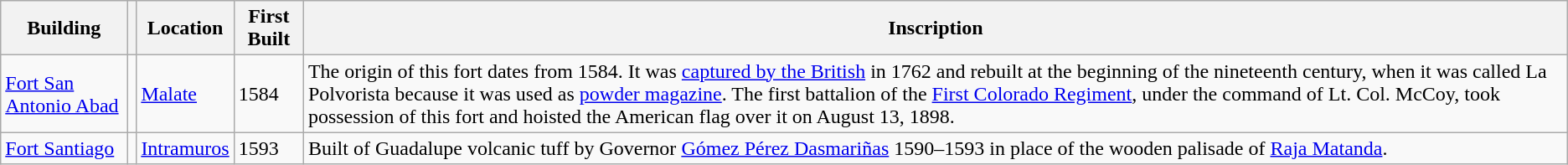<table class="wikitable">
<tr>
<th>Building</th>
<th></th>
<th>Location</th>
<th>First Built</th>
<th>Inscription</th>
</tr>
<tr>
<td><a href='#'>Fort San Antonio Abad</a></td>
<td></td>
<td><a href='#'>Malate</a></td>
<td>1584</td>
<td>The origin of this fort dates from 1584. It was <a href='#'>captured by the British</a> in 1762 and rebuilt at the beginning of the nineteenth century, when it was called La Polvorista because it was used as <a href='#'>powder magazine</a>. The first battalion of the <a href='#'>First Colorado Regiment</a>, under the command of Lt. Col. McCoy, took possession of this fort and hoisted the American flag over it on August 13, 1898.</td>
</tr>
<tr>
<td><a href='#'>Fort Santiago</a></td>
<td></td>
<td><a href='#'>Intramuros</a></td>
<td>1593</td>
<td>Built of Guadalupe volcanic tuff by Governor <a href='#'>Gómez Pérez Dasmariñas</a> 1590–1593 in place of the wooden palisade of <a href='#'>Raja Matanda</a>.</td>
</tr>
</table>
